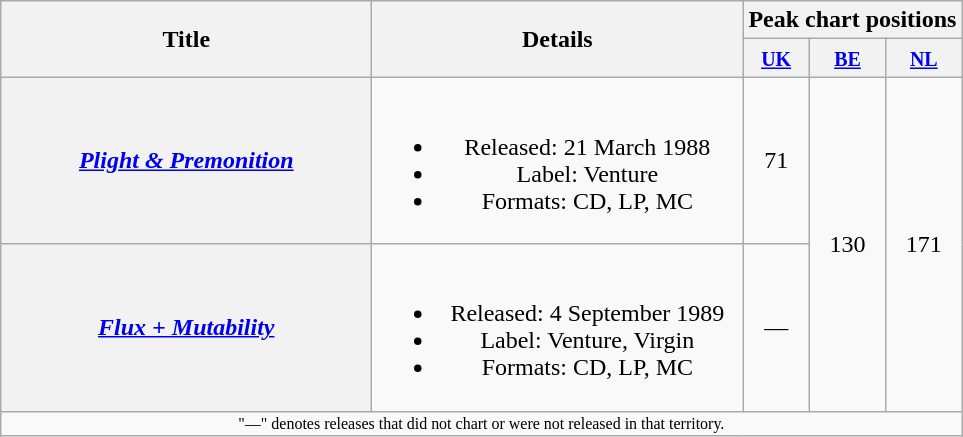<table class="wikitable plainrowheaders" style="text-align:center;">
<tr>
<th scope="col" rowspan="2" style="width:15em;">Title</th>
<th scope="col" rowspan="2" style="width:15em;">Details</th>
<th colspan="3">Peak chart positions</th>
</tr>
<tr>
<th scope="col"><small><a href='#'>UK</a></small><br></th>
<th scope="col"><small><a href='#'>BE</a></small><br></th>
<th scope="col"><small><a href='#'>NL</a></small><br></th>
</tr>
<tr>
<th scope="row"><em><a href='#'>Plight & Premonition</a></em></th>
<td><br><ul><li>Released: 21 March 1988</li><li>Label: Venture</li><li>Formats: CD, LP, MC</li></ul></td>
<td>71</td>
<td rowspan="2" style="text-align:center;">130</td>
<td rowspan="2">171</td>
</tr>
<tr>
<th scope="row"><em><a href='#'>Flux + Mutability</a></em></th>
<td><br><ul><li>Released: 4 September 1989</li><li>Label: Venture, Virgin</li><li>Formats: CD, LP, MC</li></ul></td>
<td>—</td>
</tr>
<tr>
<td colspan="5" style="font-size:8pt">"—" denotes releases that did not chart or were not released in that territory.</td>
</tr>
</table>
